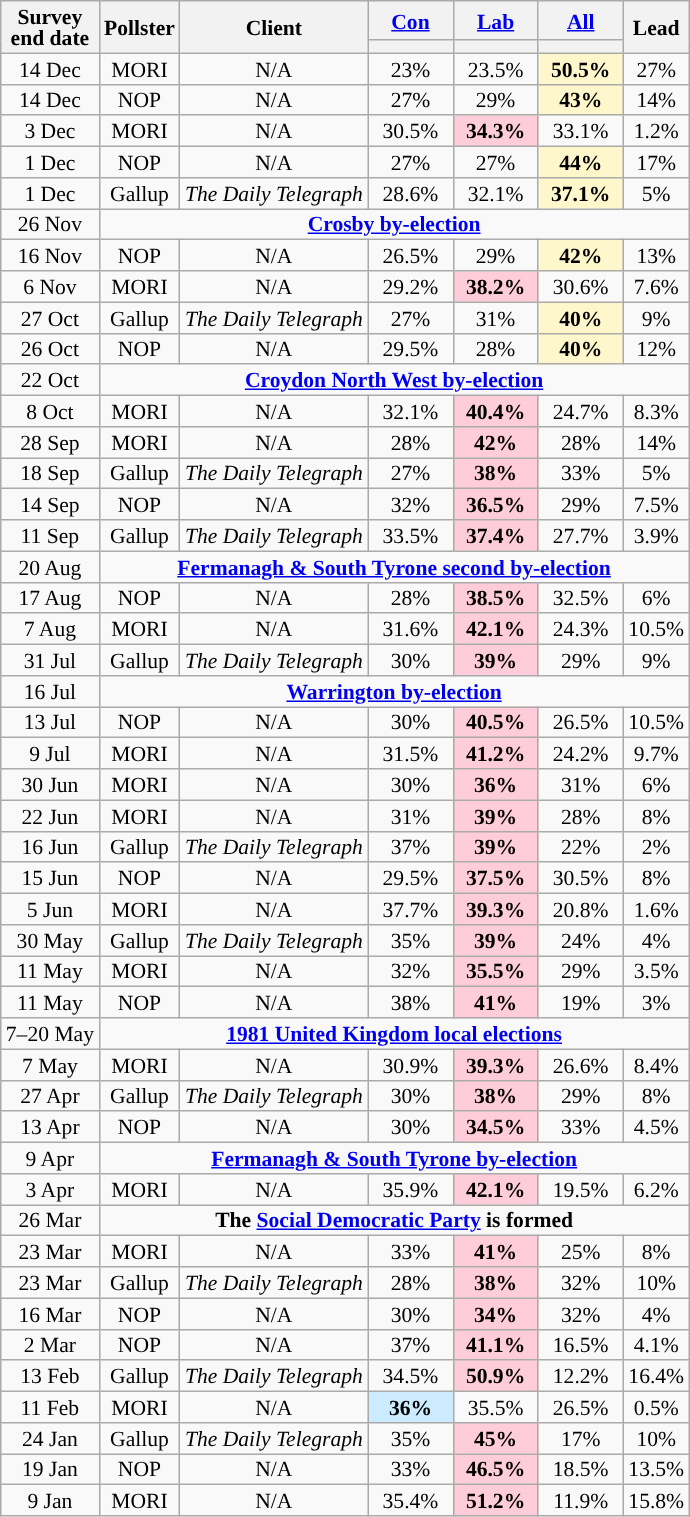<table class="wikitable sortable mw-datatable" style="text-align:center;font-size:90%;line-height:14px;">
<tr>
<th rowspan="2">Survey<br>end date</th>
<th rowspan="2">Pollster</th>
<th rowspan="2">Client</th>
<th class="unsortable" style="width:50px;"><a href='#'>Con</a></th>
<th class="unsortable" style="width:50px;"><a href='#'>Lab</a></th>
<th class="unsortable" style="width:50px;"><a href='#'>All</a></th>
<th rowspan="2">Lead</th>
</tr>
<tr>
<th style="background:"></th>
<th style="background:"></th>
<th style="background:"></th>
</tr>
<tr>
<td>14 Dec</td>
<td>MORI</td>
<td>N/A</td>
<td>23%</td>
<td>23.5%</td>
<td style="background:#FFF7CC"><strong>50.5%</strong></td>
<td style="background:">27%</td>
</tr>
<tr>
<td>14 Dec</td>
<td>NOP</td>
<td>N/A</td>
<td>27%</td>
<td>29%</td>
<td style="background:#FFF7CC"><strong>43%</strong></td>
<td style="background:">14%</td>
</tr>
<tr>
<td>3 Dec</td>
<td>MORI</td>
<td>N/A</td>
<td>30.5%</td>
<td style="background:#FFCCDA;"><strong>34.3%</strong></td>
<td>33.1%</td>
<td style="background:">1.2%</td>
</tr>
<tr>
<td>1 Dec</td>
<td>NOP</td>
<td>N/A</td>
<td>27%</td>
<td>27%</td>
<td style="background:#FFF7CC"><strong>44%</strong></td>
<td style="background:">17%</td>
</tr>
<tr>
<td>1 Dec</td>
<td>Gallup</td>
<td><em>The Daily Telegraph</em></td>
<td>28.6%</td>
<td>32.1%</td>
<td style="background:#FFF7CC"><strong>37.1%</strong></td>
<td style="background:">5%</td>
</tr>
<tr>
<td>26 Nov</td>
<td colspan="6"><a href='#'><strong>Crosby by-election</strong></a></td>
</tr>
<tr>
<td>16 Nov</td>
<td>NOP</td>
<td>N/A</td>
<td>26.5%</td>
<td>29%</td>
<td style="background:#FFF7CC;"><strong>42%</strong></td>
<td style="background:">13%</td>
</tr>
<tr>
<td>6 Nov</td>
<td>MORI</td>
<td>N/A</td>
<td>29.2%</td>
<td style="background:#FFCCDA;"><strong>38.2%</strong></td>
<td>30.6%</td>
<td style="background:">7.6%</td>
</tr>
<tr>
<td>27 Oct</td>
<td>Gallup</td>
<td><em>The Daily Telegraph</em></td>
<td>27%</td>
<td>31%</td>
<td style="background:#FFF7CC;"><strong>40%</strong></td>
<td style="background:">9%</td>
</tr>
<tr>
<td>26 Oct</td>
<td>NOP</td>
<td>N/A</td>
<td>29.5%</td>
<td>28%</td>
<td style="background:#FFF7CC;"><strong>40%</strong></td>
<td style="background:">12%</td>
</tr>
<tr>
<td>22 Oct</td>
<td colspan="6"><a href='#'><strong>Croydon North West by-election</strong></a></td>
</tr>
<tr>
<td>8 Oct</td>
<td>MORI</td>
<td>N/A</td>
<td>32.1%</td>
<td style="background:#FFCCDA;"><strong>40.4%</strong></td>
<td>24.7%</td>
<td style="background:">8.3%</td>
</tr>
<tr>
<td>28 Sep</td>
<td>MORI</td>
<td>N/A</td>
<td>28%</td>
<td style="background:#FFCCDA;"><strong>42%</strong></td>
<td>28%</td>
<td style="background:">14%</td>
</tr>
<tr>
<td>18 Sep</td>
<td>Gallup</td>
<td><em>The Daily Telegraph</em></td>
<td>27%</td>
<td style="background:#FFCCDA;"><strong>38%</strong></td>
<td>33%</td>
<td style="background:">5%</td>
</tr>
<tr>
<td>14 Sep</td>
<td>NOP</td>
<td>N/A</td>
<td>32%</td>
<td style="background:#FFCCDA;"><strong>36.5%</strong></td>
<td>29%</td>
<td style="background:">7.5%</td>
</tr>
<tr>
<td>11 Sep</td>
<td>Gallup</td>
<td><em>The Daily Telegraph</em></td>
<td>33.5%</td>
<td style="background:#FFCCDA;"><strong>37.4%</strong></td>
<td>27.7%</td>
<td style="background:">3.9%</td>
</tr>
<tr>
<td>20 Aug</td>
<td colspan="6"><a href='#'><strong>Fermanagh & South Tyrone second by-election</strong></a></td>
</tr>
<tr>
<td>17 Aug</td>
<td>NOP</td>
<td>N/A</td>
<td>28%</td>
<td style="background:#FFCCDA;"><strong>38.5%</strong></td>
<td>32.5%</td>
<td style="background:">6%</td>
</tr>
<tr>
<td>7 Aug</td>
<td>MORI</td>
<td>N/A</td>
<td>31.6%</td>
<td style="background:#FFCCDA;"><strong>42.1%</strong></td>
<td>24.3%</td>
<td style="background:">10.5%</td>
</tr>
<tr>
<td>31 Jul</td>
<td>Gallup</td>
<td><em>The Daily Telegraph</em></td>
<td>30%</td>
<td style="background:#FFCCDA;"><strong>39%</strong></td>
<td>29%</td>
<td style="background:">9%</td>
</tr>
<tr>
<td>16 Jul</td>
<td colspan="6"><a href='#'><strong>Warrington by-election</strong></a></td>
</tr>
<tr>
<td>13 Jul</td>
<td>NOP</td>
<td>N/A</td>
<td>30%</td>
<td style="background:#FFCCDA;"><strong>40.5%</strong></td>
<td>26.5%</td>
<td style="background:">10.5%</td>
</tr>
<tr>
<td>9 Jul</td>
<td>MORI</td>
<td>N/A</td>
<td>31.5%</td>
<td style="background:#FFCCDA;"><strong>41.2%</strong></td>
<td>24.2%</td>
<td style="background:">9.7%</td>
</tr>
<tr>
<td>30 Jun</td>
<td>MORI</td>
<td>N/A</td>
<td>30%</td>
<td style="background:#FFCCDA;"><strong>36%</strong></td>
<td>31%</td>
<td style="background:">6%</td>
</tr>
<tr>
<td>22 Jun</td>
<td>MORI</td>
<td>N/A</td>
<td>31%</td>
<td style="background:#FFCCDA;"><strong>39%</strong></td>
<td>28%</td>
<td style="background:">8%</td>
</tr>
<tr>
<td>16 Jun</td>
<td>Gallup</td>
<td><em>The Daily Telegraph</em></td>
<td>37%</td>
<td style="background:#FFCCDA;"><strong>39%</strong></td>
<td>22%</td>
<td style="background:">2%</td>
</tr>
<tr>
<td>15 Jun</td>
<td>NOP</td>
<td>N/A</td>
<td>29.5%</td>
<td style="background:#FFCCDA;"><strong>37.5%</strong></td>
<td>30.5%</td>
<td style="background:">8%</td>
</tr>
<tr>
<td>5 Jun</td>
<td>MORI</td>
<td>N/A</td>
<td>37.7%</td>
<td style="background:#FFCCDA;"><strong>39.3%</strong></td>
<td>20.8%</td>
<td style="background:">1.6%</td>
</tr>
<tr>
<td>30 May</td>
<td>Gallup</td>
<td><em>The Daily Telegraph</em></td>
<td>35%</td>
<td style="background:#FFCCDA;"><strong>39%</strong></td>
<td>24%</td>
<td style="background:">4%</td>
</tr>
<tr>
<td>11 May</td>
<td>MORI</td>
<td>N/A</td>
<td>32%</td>
<td style="background:#FFCCDA;"><strong>35.5%</strong></td>
<td>29%</td>
<td style="background:">3.5%</td>
</tr>
<tr>
<td>11 May</td>
<td>NOP</td>
<td>N/A</td>
<td>38%</td>
<td style="background:#FFCCDA;"><strong>41%</strong></td>
<td>19%</td>
<td style="background:">3%</td>
</tr>
<tr>
<td>7–20 May</td>
<td colspan="6"><strong><a href='#'>1981 United Kingdom local elections</a></strong></td>
</tr>
<tr>
<td>7 May</td>
<td>MORI</td>
<td>N/A</td>
<td>30.9%</td>
<td style="background:#FFCCDA;"><strong>39.3%</strong></td>
<td>26.6%</td>
<td style="background:">8.4%</td>
</tr>
<tr>
<td>27 Apr</td>
<td>Gallup</td>
<td><em>The Daily Telegraph</em></td>
<td>30%</td>
<td style="background:#FFCCDA;"><strong>38%</strong></td>
<td>29%</td>
<td style="background:">8%</td>
</tr>
<tr>
<td>13 Apr</td>
<td>NOP</td>
<td>N/A</td>
<td>30%</td>
<td style="background:#FFCCDA;"><strong>34.5%</strong></td>
<td>33%</td>
<td style="background:">4.5%</td>
</tr>
<tr>
<td>9 Apr</td>
<td colspan="6"><a href='#'><strong>Fermanagh & South Tyrone by-election</strong></a></td>
</tr>
<tr>
<td>3 Apr</td>
<td>MORI</td>
<td>N/A</td>
<td>35.9%</td>
<td style="background:#FFCCDA;"><strong>42.1%</strong></td>
<td>19.5%</td>
<td style="background:">6.2%</td>
</tr>
<tr>
<td>26 Mar</td>
<td colspan="6"><strong>The <a href='#'>Social Democratic Party</a> is formed</strong></td>
</tr>
<tr>
<td>23 Mar</td>
<td>MORI</td>
<td>N/A</td>
<td>33%</td>
<td style="background:#FFCCDA;"><strong>41%</strong></td>
<td>25%</td>
<td style="background:">8%</td>
</tr>
<tr>
<td>23 Mar</td>
<td>Gallup</td>
<td><em>The Daily Telegraph</em></td>
<td>28%</td>
<td style="background:#FFCCDA;"><strong>38%</strong></td>
<td>32%</td>
<td style="background:">10%</td>
</tr>
<tr>
<td>16 Mar</td>
<td>NOP</td>
<td>N/A</td>
<td>30%</td>
<td style="background:#FFCCDA;"><strong>34%</strong></td>
<td>32%</td>
<td style="background:">4%</td>
</tr>
<tr>
<td>2 Mar</td>
<td>NOP</td>
<td>N/A</td>
<td>37%</td>
<td style="background:#FFCCDA;"><strong>41.1%</strong></td>
<td>16.5%</td>
<td style="background:">4.1%</td>
</tr>
<tr>
<td>13 Feb</td>
<td>Gallup</td>
<td><em>The Daily Telegraph</em></td>
<td>34.5%</td>
<td style="background:#FFCCDA;"><strong>50.9%</strong></td>
<td>12.2%</td>
<td style="background:">16.4%</td>
</tr>
<tr>
<td>11 Feb</td>
<td>MORI</td>
<td>N/A</td>
<td style="background:#CCEBFF;"><strong>36%</strong></td>
<td>35.5%</td>
<td>26.5%</td>
<td style="background:">0.5%</td>
</tr>
<tr>
<td>24 Jan</td>
<td>Gallup</td>
<td><em>The Daily Telegraph</em></td>
<td>35%</td>
<td style="background:#FFCCDA;"><strong>45%</strong></td>
<td>17%</td>
<td style="background:">10%</td>
</tr>
<tr>
<td>19 Jan</td>
<td>NOP</td>
<td>N/A</td>
<td>33%</td>
<td style="background:#FFCCDA;"><strong>46.5%</strong></td>
<td>18.5%</td>
<td style="background:">13.5%</td>
</tr>
<tr>
<td>9 Jan</td>
<td>MORI</td>
<td>N/A</td>
<td>35.4%</td>
<td style="background:#FFCCDA;"><strong>51.2%</strong></td>
<td>11.9%</td>
<td style="background:">15.8%</td>
</tr>
</table>
